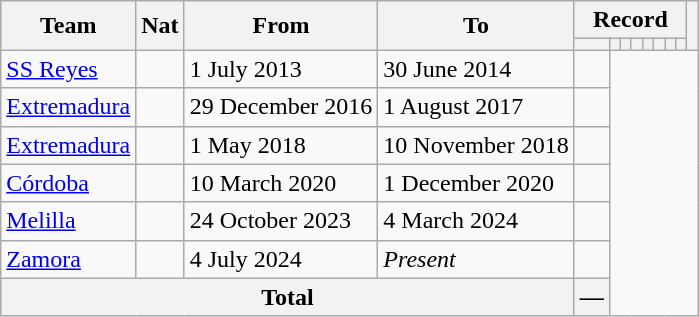<table class="wikitable" style="text-align: center">
<tr>
<th rowspan="2">Team</th>
<th rowspan="2">Nat</th>
<th rowspan="2">From</th>
<th rowspan="2">To</th>
<th colspan="8">Record</th>
<th rowspan=2></th>
</tr>
<tr>
<th></th>
<th></th>
<th></th>
<th></th>
<th></th>
<th></th>
<th></th>
<th></th>
</tr>
<tr>
<td align=left><a href='#'>SS Reyes</a></td>
<td></td>
<td align=left>1 July 2013</td>
<td align=left>30 June 2014<br></td>
<td></td>
</tr>
<tr>
<td align=left><a href='#'>Extremadura</a></td>
<td></td>
<td align=left>29 December 2016</td>
<td align=left>1 August 2017<br></td>
<td></td>
</tr>
<tr>
<td align=left><a href='#'>Extremadura</a></td>
<td></td>
<td align=left>1 May 2018</td>
<td align=left>10 November 2018<br></td>
<td></td>
</tr>
<tr>
<td align=left><a href='#'>Córdoba</a></td>
<td></td>
<td align=left>10 March 2020</td>
<td align=left>1 December 2020<br></td>
<td></td>
</tr>
<tr>
<td align=left><a href='#'>Melilla</a></td>
<td></td>
<td align=left>24 October 2023</td>
<td align=left>4 March 2024<br></td>
<td></td>
</tr>
<tr>
<td align=left><a href='#'>Zamora</a></td>
<td></td>
<td align=left>4 July 2024</td>
<td align=left><em>Present</em><br></td>
<td></td>
</tr>
<tr>
<th colspan="4">Total<br></th>
<th>—</th>
</tr>
</table>
